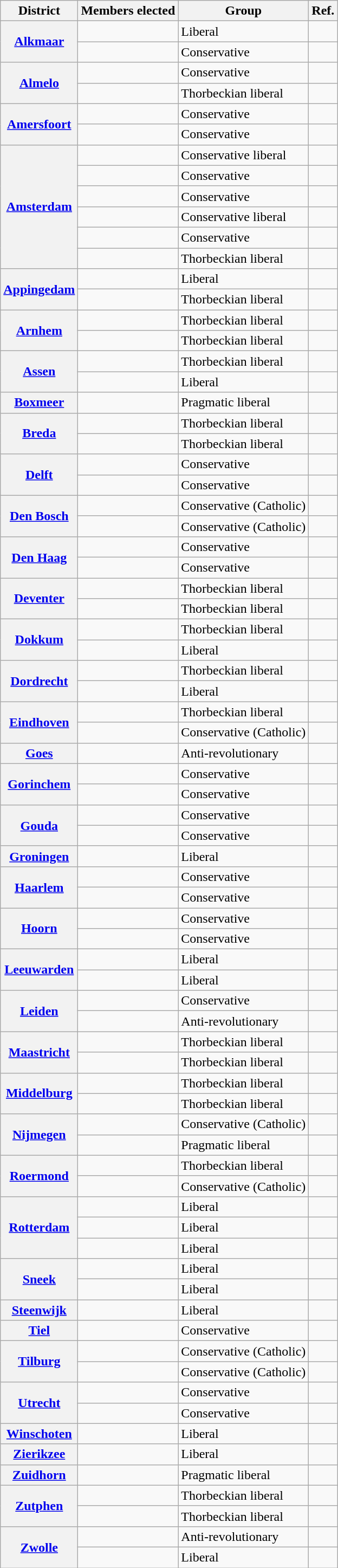<table class="wikitable sortable">
<tr>
<th>District</th>
<th>Members elected</th>
<th>Group</th>
<th class="unsortable">Ref.</th>
</tr>
<tr>
<th rowspan=2><a href='#'>Alkmaar</a></th>
<td></td>
<td>Liberal</td>
<td></td>
</tr>
<tr>
<td></td>
<td>Conservative</td>
<td></td>
</tr>
<tr>
<th rowspan=2><a href='#'>Almelo</a></th>
<td></td>
<td>Conservative</td>
<td></td>
</tr>
<tr>
<td></td>
<td>Thorbeckian liberal</td>
<td></td>
</tr>
<tr>
<th rowspan=2><a href='#'>Amersfoort</a></th>
<td></td>
<td>Conservative</td>
<td></td>
</tr>
<tr>
<td></td>
<td>Conservative</td>
<td></td>
</tr>
<tr>
<th rowspan=6><a href='#'>Amsterdam</a></th>
<td></td>
<td>Conservative liberal</td>
<td></td>
</tr>
<tr>
<td></td>
<td>Conservative</td>
<td></td>
</tr>
<tr>
<td></td>
<td>Conservative</td>
<td></td>
</tr>
<tr>
<td></td>
<td>Conservative liberal</td>
<td></td>
</tr>
<tr>
<td></td>
<td>Conservative</td>
<td></td>
</tr>
<tr>
<td></td>
<td>Thorbeckian liberal</td>
<td></td>
</tr>
<tr>
<th rowspan=2><a href='#'>Appingedam</a></th>
<td></td>
<td>Liberal</td>
<td></td>
</tr>
<tr>
<td></td>
<td>Thorbeckian liberal</td>
<td></td>
</tr>
<tr>
<th rowspan=2><a href='#'>Arnhem</a></th>
<td></td>
<td>Thorbeckian liberal</td>
<td></td>
</tr>
<tr>
<td></td>
<td>Thorbeckian liberal</td>
<td></td>
</tr>
<tr>
<th rowspan=2><a href='#'>Assen</a></th>
<td></td>
<td>Thorbeckian liberal</td>
<td></td>
</tr>
<tr>
<td></td>
<td>Liberal</td>
<td></td>
</tr>
<tr>
<th><a href='#'>Boxmeer</a></th>
<td></td>
<td>Pragmatic liberal</td>
<td></td>
</tr>
<tr>
<th rowspan=2><a href='#'>Breda</a></th>
<td></td>
<td>Thorbeckian liberal</td>
<td></td>
</tr>
<tr>
<td></td>
<td>Thorbeckian liberal</td>
<td></td>
</tr>
<tr>
<th rowspan=2><a href='#'>Delft</a></th>
<td></td>
<td>Conservative</td>
<td></td>
</tr>
<tr>
<td></td>
<td>Conservative</td>
<td></td>
</tr>
<tr>
<th rowspan=2><a href='#'>Den Bosch</a></th>
<td></td>
<td>Conservative (Catholic)</td>
<td></td>
</tr>
<tr>
<td></td>
<td>Conservative (Catholic)</td>
<td></td>
</tr>
<tr>
<th rowspan=2><a href='#'>Den Haag</a></th>
<td></td>
<td>Conservative</td>
<td></td>
</tr>
<tr>
<td></td>
<td>Conservative</td>
<td></td>
</tr>
<tr>
<th rowspan=2><a href='#'>Deventer</a></th>
<td></td>
<td>Thorbeckian liberal</td>
<td></td>
</tr>
<tr>
<td></td>
<td>Thorbeckian liberal</td>
<td></td>
</tr>
<tr>
<th rowspan=2><a href='#'>Dokkum</a></th>
<td></td>
<td>Thorbeckian liberal</td>
<td></td>
</tr>
<tr>
<td></td>
<td>Liberal</td>
<td></td>
</tr>
<tr>
<th rowspan=2><a href='#'>Dordrecht</a></th>
<td></td>
<td>Thorbeckian liberal</td>
<td></td>
</tr>
<tr>
<td></td>
<td>Liberal</td>
<td></td>
</tr>
<tr>
<th rowspan=2><a href='#'>Eindhoven</a></th>
<td></td>
<td>Thorbeckian liberal</td>
<td></td>
</tr>
<tr>
<td></td>
<td>Conservative (Catholic)</td>
<td></td>
</tr>
<tr>
<th><a href='#'>Goes</a></th>
<td></td>
<td>Anti-revolutionary</td>
<td></td>
</tr>
<tr>
<th rowspan=2><a href='#'>Gorinchem</a></th>
<td></td>
<td>Conservative</td>
<td></td>
</tr>
<tr>
<td></td>
<td>Conservative</td>
<td></td>
</tr>
<tr>
<th rowspan=2><a href='#'>Gouda</a></th>
<td></td>
<td>Conservative</td>
<td></td>
</tr>
<tr>
<td></td>
<td>Conservative</td>
<td></td>
</tr>
<tr>
<th><a href='#'>Groningen</a></th>
<td></td>
<td>Liberal</td>
<td></td>
</tr>
<tr>
<th rowspan=2><a href='#'>Haarlem</a></th>
<td></td>
<td>Conservative</td>
<td></td>
</tr>
<tr>
<td></td>
<td>Conservative</td>
<td></td>
</tr>
<tr>
<th rowspan=2><a href='#'>Hoorn</a></th>
<td></td>
<td>Conservative</td>
<td></td>
</tr>
<tr>
<td></td>
<td>Conservative</td>
<td></td>
</tr>
<tr>
<th rowspan=2><a href='#'>Leeuwarden</a></th>
<td></td>
<td>Liberal</td>
<td></td>
</tr>
<tr>
<td></td>
<td>Liberal</td>
<td></td>
</tr>
<tr>
<th rowspan=2><a href='#'>Leiden</a></th>
<td></td>
<td>Conservative</td>
<td></td>
</tr>
<tr>
<td></td>
<td>Anti-revolutionary</td>
<td></td>
</tr>
<tr>
<th rowspan=2><a href='#'>Maastricht</a></th>
<td></td>
<td>Thorbeckian liberal</td>
<td></td>
</tr>
<tr>
<td></td>
<td>Thorbeckian liberal</td>
<td></td>
</tr>
<tr>
<th rowspan=2><a href='#'>Middelburg</a></th>
<td></td>
<td>Thorbeckian liberal</td>
<td></td>
</tr>
<tr>
<td></td>
<td>Thorbeckian liberal</td>
<td></td>
</tr>
<tr>
<th rowspan=2><a href='#'>Nijmegen</a></th>
<td></td>
<td>Conservative (Catholic)</td>
<td></td>
</tr>
<tr>
<td></td>
<td>Pragmatic liberal</td>
<td></td>
</tr>
<tr>
<th rowspan=2><a href='#'>Roermond</a></th>
<td></td>
<td>Thorbeckian liberal</td>
<td></td>
</tr>
<tr>
<td></td>
<td>Conservative (Catholic)</td>
<td></td>
</tr>
<tr>
<th rowspan=3><a href='#'>Rotterdam</a></th>
<td></td>
<td>Liberal</td>
<td></td>
</tr>
<tr>
<td></td>
<td>Liberal</td>
<td></td>
</tr>
<tr>
<td></td>
<td>Liberal</td>
<td></td>
</tr>
<tr>
<th rowspan=2><a href='#'>Sneek</a></th>
<td></td>
<td>Liberal</td>
<td></td>
</tr>
<tr>
<td></td>
<td>Liberal</td>
<td></td>
</tr>
<tr>
<th><a href='#'>Steenwijk</a></th>
<td></td>
<td>Liberal</td>
<td></td>
</tr>
<tr>
<th><a href='#'>Tiel</a></th>
<td></td>
<td>Conservative</td>
<td></td>
</tr>
<tr>
<th rowspan=2><a href='#'>Tilburg</a></th>
<td></td>
<td>Conservative (Catholic)</td>
<td></td>
</tr>
<tr>
<td></td>
<td>Conservative (Catholic)</td>
<td></td>
</tr>
<tr>
<th rowspan=2><a href='#'>Utrecht</a></th>
<td></td>
<td>Conservative</td>
<td></td>
</tr>
<tr>
<td></td>
<td>Conservative</td>
<td></td>
</tr>
<tr>
<th><a href='#'>Winschoten</a></th>
<td></td>
<td>Liberal</td>
<td></td>
</tr>
<tr>
<th><a href='#'>Zierikzee</a></th>
<td></td>
<td>Liberal</td>
<td></td>
</tr>
<tr>
<th><a href='#'>Zuidhorn</a></th>
<td></td>
<td>Pragmatic liberal</td>
<td></td>
</tr>
<tr>
<th rowspan=2><a href='#'>Zutphen</a></th>
<td></td>
<td>Thorbeckian liberal</td>
<td></td>
</tr>
<tr>
<td></td>
<td>Thorbeckian liberal</td>
<td></td>
</tr>
<tr>
<th rowspan=2><a href='#'>Zwolle</a></th>
<td></td>
<td>Anti-revolutionary</td>
<td></td>
</tr>
<tr>
<td></td>
<td>Liberal</td>
<td></td>
</tr>
</table>
